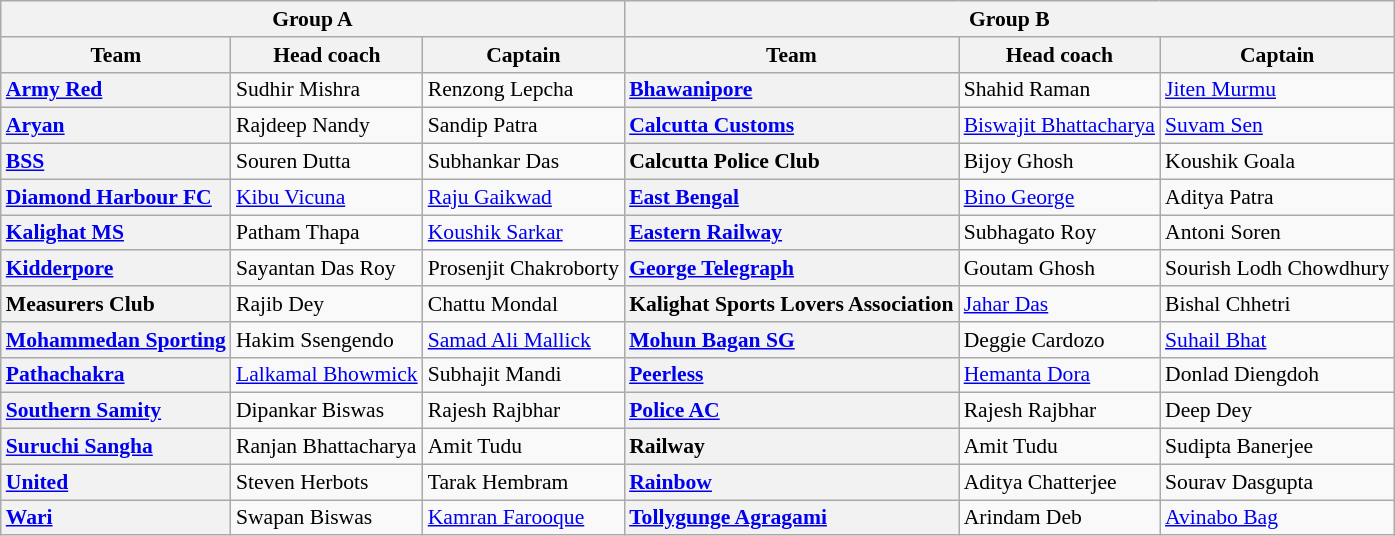<table class="wikitable sortable" style="text-align: left; font-size:90%">
<tr>
<th colspan=3>Group A</th>
<th colspan=3>Group B</th>
</tr>
<tr>
<th scope="col">Team</th>
<th scope="col">Head coach</th>
<th scope="col">Captain</th>
<th scope="col">Team</th>
<th scope="col">Head coach</th>
<th scope="col">Captain</th>
</tr>
<tr>
<th scope="row" style="text-align: left;"><a href='#'>Army Red</a></th>
<td> Sudhir Mishra</td>
<td> Renzong Lepcha</td>
<th scope="row" style="text-align: left;"><a href='#'>Bhawanipore</a></th>
<td> Shahid Raman</td>
<td> <a href='#'>Jiten Murmu</a></td>
</tr>
<tr>
<th scope="row" style="text-align: left;"><a href='#'>Aryan</a></th>
<td> Rajdeep Nandy</td>
<td> Sandip Patra</td>
<th scope="row" style="text-align: left;"><a href='#'>Calcutta Customs</a></th>
<td> <a href='#'>Biswajit Bhattacharya</a></td>
<td> <a href='#'>Suvam Sen</a></td>
</tr>
<tr>
<th scope="row" style="text-align: left;"><a href='#'>BSS</a></th>
<td> Souren Dutta</td>
<td> Subhankar Das</td>
<th scope="row" style="text-align: left;">Calcutta Police Club</th>
<td scope="row" style="text-align: left;"> Bijoy Ghosh</td>
<td> Koushik Goala</td>
</tr>
<tr>
<th scope="row" style="text-align: left;"><a href='#'>Diamond Harbour FC</a></th>
<td> <a href='#'>Kibu Vicuna</a></td>
<td> <a href='#'>Raju Gaikwad</a></td>
<th scope="row" style="text-align: left;"><a href='#'>East Bengal</a></th>
<td> <a href='#'>Bino George</a></td>
<td> Aditya Patra</td>
</tr>
<tr>
<th scope="row" style="text-align: left;"><a href='#'>Kalighat MS</a></th>
<td> Patham Thapa</td>
<td> <a href='#'>Koushik Sarkar</a></td>
<th scope="row" style="text-align: left;"><a href='#'>Eastern Railway</a></th>
<td> Subhagato Roy</td>
<td> Antoni Soren</td>
</tr>
<tr>
<th scope="row" style="text-align: left;"><a href='#'>Kidderpore</a></th>
<td> Sayantan Das Roy</td>
<td> Prosenjit Chakroborty</td>
<th scope="row" style="text-align: left;"><a href='#'>George Telegraph</a></th>
<td> Goutam Ghosh</td>
<td> Sourish Lodh Chowdhury</td>
</tr>
<tr>
<th scope="row" style="text-align: left;">Measurers Club</th>
<td> Rajib Dey</td>
<td> Chattu Mondal</td>
<th scope="row" style="text-align: left;">Kalighat Sports Lovers Association</th>
<td> <a href='#'>Jahar Das</a></td>
<td> Bishal Chhetri</td>
</tr>
<tr>
<th scope="row" style="text-align: left;"><a href='#'>Mohammedan Sporting</a></th>
<td> Hakim Ssengendo</td>
<td> <a href='#'>Samad Ali Mallick</a></td>
<th scope="row" style="text-align: left;"><a href='#'>Mohun Bagan SG</a></th>
<td> Deggie Cardozo</td>
<td> <a href='#'>Suhail Bhat</a></td>
</tr>
<tr>
<th scope="row" style="text-align: left;"><a href='#'>Pathachakra</a></th>
<td> <a href='#'>Lalkamal Bhowmick</a></td>
<td> Subhajit Mandi</td>
<th scope="row" style="text-align: left;"><a href='#'>Peerless</a></th>
<td> <a href='#'>Hemanta Dora</a></td>
<td> Donlad Diengdoh</td>
</tr>
<tr>
<th scope="row" style="text-align: left;"><a href='#'>Southern Samity</a></th>
<td> Dipankar Biswas</td>
<td> Rajesh Rajbhar</td>
<th scope="row" style="text-align: left;"><a href='#'>Police AC</a></th>
<td> Rajesh Rajbhar</td>
<td> Deep Dey</td>
</tr>
<tr>
<th scope="row" style="text-align: left;"><a href='#'>Suruchi Sangha</a></th>
<td> Ranjan Bhattacharya</td>
<td> Amit Tudu</td>
<th scope="row" style="text-align: left;">Railway</th>
<td> Amit Tudu</td>
<td> Sudipta Banerjee</td>
</tr>
<tr>
<th scope="row" style="text-align: left;"><a href='#'>United</a></th>
<td> Steven Herbots</td>
<td> Tarak Hembram</td>
<th scope="row" style="text-align: left;"><a href='#'>Rainbow</a></th>
<td> Aditya Chatterjee</td>
<td> Sourav Dasgupta</td>
</tr>
<tr>
<th scope="row" style="text-align: left;"><a href='#'>Wari</a></th>
<td> Swapan Biswas</td>
<td> <a href='#'>Kamran Farooque</a></td>
<th scope="row" style="text-align: left;"><a href='#'>Tollygunge Agragami</a></th>
<td> Arindam Deb</td>
<td> <a href='#'>Avinabo Bag</a></td>
</tr>
</table>
